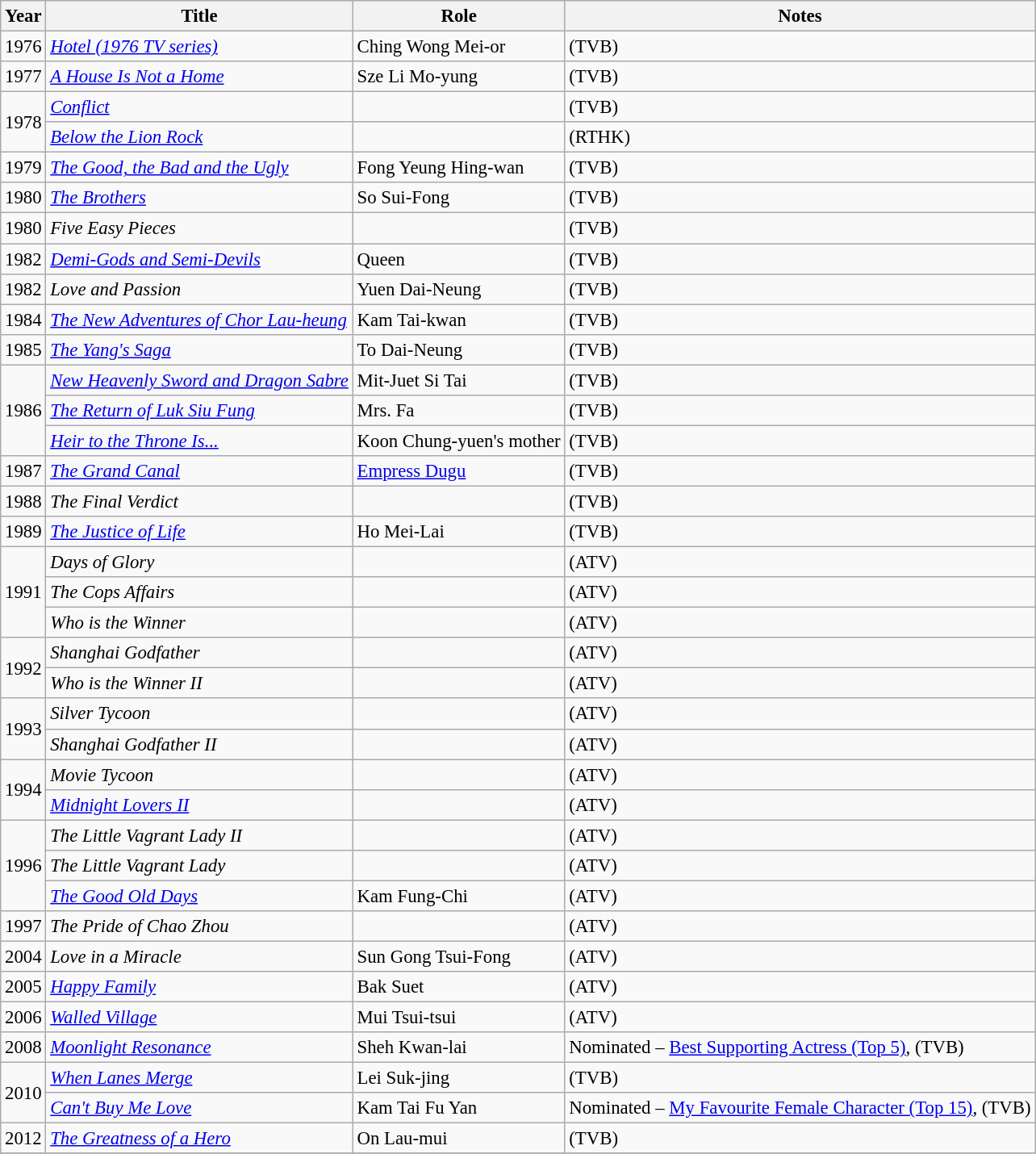<table class="wikitable" style="font-size: 95%;">
<tr>
<th>Year</th>
<th>Title</th>
<th>Role</th>
<th>Notes</th>
</tr>
<tr>
<td>1976</td>
<td><em><a href='#'>Hotel (1976 TV series)</a></em></td>
<td>Ching Wong Mei-or</td>
<td>(TVB)</td>
</tr>
<tr>
<td>1977</td>
<td><em><a href='#'>A House Is Not a Home</a></em></td>
<td>Sze Li Mo-yung</td>
<td>(TVB)</td>
</tr>
<tr>
<td rowspan="2">1978</td>
<td><em><a href='#'>Conflict</a></em></td>
<td></td>
<td>(TVB)</td>
</tr>
<tr>
<td><em><a href='#'>Below the Lion Rock</a></em></td>
<td></td>
<td>(RTHK)</td>
</tr>
<tr>
<td>1979</td>
<td><em><a href='#'>The Good, the Bad and the Ugly</a></em></td>
<td>Fong Yeung Hing-wan</td>
<td>(TVB)</td>
</tr>
<tr>
<td>1980</td>
<td><em><a href='#'>The Brothers</a></em></td>
<td>So Sui-Fong</td>
<td>(TVB)</td>
</tr>
<tr>
<td>1980</td>
<td><em>Five Easy Pieces</em></td>
<td></td>
<td>(TVB)</td>
</tr>
<tr>
<td>1982</td>
<td><em><a href='#'>Demi-Gods and Semi-Devils</a></em></td>
<td>Queen</td>
<td>(TVB)</td>
</tr>
<tr>
<td>1982</td>
<td><em>Love and Passion</em></td>
<td>Yuen Dai-Neung</td>
<td>(TVB)</td>
</tr>
<tr>
<td>1984</td>
<td><em><a href='#'>The New Adventures of Chor Lau-heung</a></em></td>
<td>Kam Tai-kwan</td>
<td>(TVB)</td>
</tr>
<tr>
<td>1985</td>
<td><em><a href='#'>The Yang's Saga</a></em></td>
<td>To Dai-Neung</td>
<td>(TVB)</td>
</tr>
<tr>
<td rowspan="3">1986</td>
<td><em><a href='#'>New Heavenly Sword and Dragon Sabre</a></em></td>
<td>Mit-Juet Si Tai</td>
<td>(TVB)</td>
</tr>
<tr>
<td><em><a href='#'>The Return of Luk Siu Fung</a></em></td>
<td>Mrs. Fa</td>
<td>(TVB)</td>
</tr>
<tr>
<td><em><a href='#'>Heir to the Throne Is...</a></em></td>
<td>Koon Chung-yuen's mother</td>
<td>(TVB)</td>
</tr>
<tr>
<td>1987</td>
<td><em><a href='#'>The Grand Canal</a></em></td>
<td><a href='#'>Empress Dugu</a></td>
<td>(TVB)</td>
</tr>
<tr>
<td>1988</td>
<td><em>The Final Verdict</em></td>
<td></td>
<td>(TVB)</td>
</tr>
<tr>
<td>1989</td>
<td><em><a href='#'>The Justice of Life</a></em></td>
<td>Ho Mei-Lai</td>
<td>(TVB)</td>
</tr>
<tr>
<td rowspan="3">1991</td>
<td><em>Days of Glory</em></td>
<td></td>
<td>(ATV)</td>
</tr>
<tr>
<td><em>The Cops Affairs</em></td>
<td></td>
<td>(ATV)</td>
</tr>
<tr>
<td><em>Who is the Winner</em></td>
<td></td>
<td>(ATV)</td>
</tr>
<tr>
<td rowspan="2">1992</td>
<td><em>Shanghai Godfather</em></td>
<td></td>
<td>(ATV)</td>
</tr>
<tr>
<td><em>Who is the Winner II</em></td>
<td></td>
<td>(ATV)</td>
</tr>
<tr>
<td rowspan="2">1993</td>
<td><em>Silver Tycoon</em></td>
<td></td>
<td>(ATV)</td>
</tr>
<tr>
<td><em>Shanghai Godfather II</em></td>
<td></td>
<td>(ATV)</td>
</tr>
<tr>
<td rowspan="2">1994</td>
<td><em>Movie Tycoon</em></td>
<td></td>
<td>(ATV)</td>
</tr>
<tr>
<td><em><a href='#'>Midnight Lovers II</a></em></td>
<td></td>
<td>(ATV)</td>
</tr>
<tr>
<td rowspan="3">1996</td>
<td><em>The Little Vagrant Lady II</em></td>
<td></td>
<td>(ATV)</td>
</tr>
<tr>
<td><em>The Little Vagrant Lady</em></td>
<td></td>
<td>(ATV)</td>
</tr>
<tr>
<td><em><a href='#'>The Good Old Days</a></em></td>
<td>Kam Fung-Chi</td>
<td>(ATV)</td>
</tr>
<tr>
<td>1997</td>
<td><em>The Pride of Chao Zhou</em></td>
<td></td>
<td>(ATV)</td>
</tr>
<tr>
<td>2004</td>
<td><em>Love in a Miracle</em></td>
<td>Sun Gong Tsui-Fong</td>
<td>(ATV)</td>
</tr>
<tr>
<td>2005</td>
<td><em><a href='#'>Happy Family</a></em></td>
<td>Bak Suet</td>
<td>(ATV)</td>
</tr>
<tr>
<td>2006</td>
<td><em><a href='#'>Walled Village</a></em></td>
<td>Mui Tsui-tsui</td>
<td>(ATV)</td>
</tr>
<tr>
<td>2008</td>
<td><em><a href='#'>Moonlight Resonance</a></em></td>
<td>Sheh Kwan-lai</td>
<td>Nominated – <a href='#'>Best Supporting Actress (Top 5)</a>,  (TVB)</td>
</tr>
<tr>
<td rowspan="2">2010</td>
<td><em><a href='#'>When Lanes Merge</a></em></td>
<td>Lei Suk-jing</td>
<td>(TVB)</td>
</tr>
<tr>
<td><em><a href='#'>Can't Buy Me Love</a></em></td>
<td>Kam Tai Fu Yan</td>
<td>Nominated – <a href='#'>My Favourite Female Character (Top 15)</a>, (TVB)</td>
</tr>
<tr>
<td>2012</td>
<td><em><a href='#'>The Greatness of a Hero</a></em></td>
<td>On Lau-mui</td>
<td>(TVB)</td>
</tr>
<tr>
</tr>
</table>
